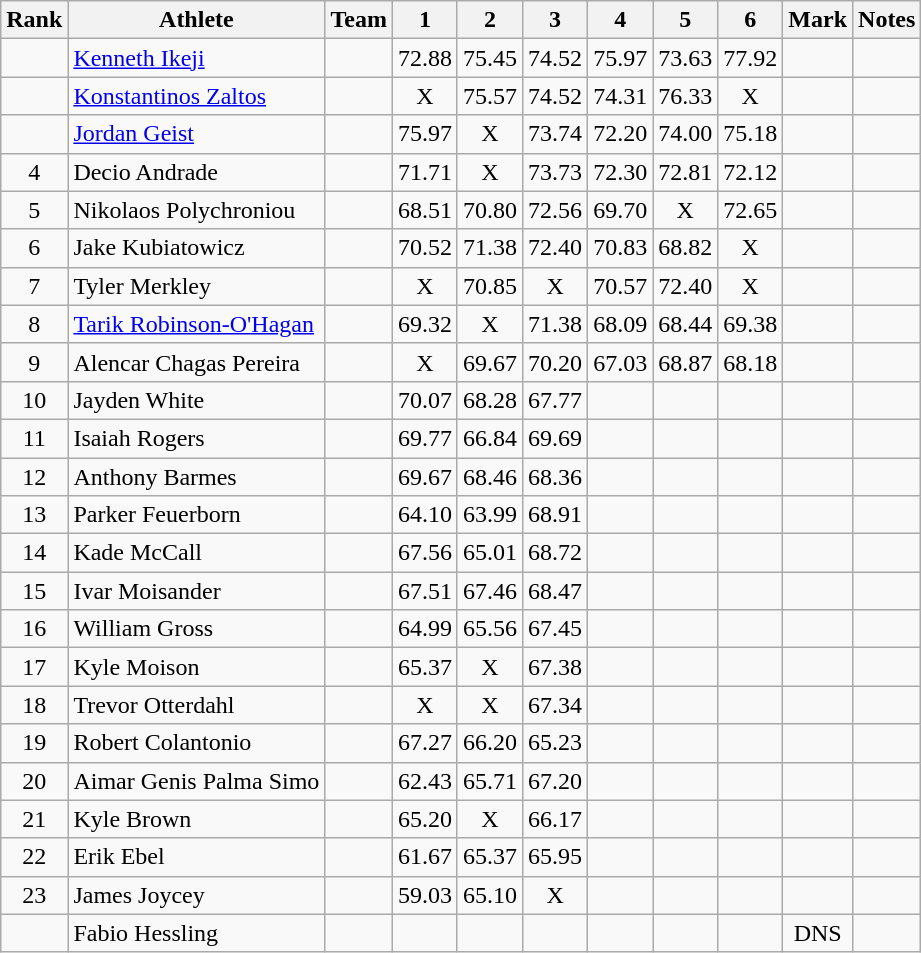<table class="wikitable sortable" style="text-align:center">
<tr>
<th>Rank</th>
<th>Athlete</th>
<th>Team</th>
<th>1</th>
<th>2</th>
<th>3</th>
<th>4</th>
<th>5</th>
<th>6</th>
<th>Mark</th>
<th>Notes</th>
</tr>
<tr>
<td></td>
<td align=left> <a href='#'>Kenneth Ikeji</a></td>
<td></td>
<td>72.88</td>
<td>75.45</td>
<td>74.52</td>
<td>75.97</td>
<td>73.63</td>
<td>77.92</td>
<td></td>
<td></td>
</tr>
<tr>
<td></td>
<td align=left> <a href='#'>Konstantinos Zaltos</a></td>
<td></td>
<td>X</td>
<td>75.57</td>
<td>74.52</td>
<td>74.31</td>
<td>76.33</td>
<td>X</td>
<td></td>
<td></td>
</tr>
<tr>
<td></td>
<td align=left> <a href='#'>Jordan Geist</a></td>
<td></td>
<td>75.97</td>
<td>X</td>
<td>73.74</td>
<td>72.20</td>
<td>74.00</td>
<td>75.18</td>
<td></td>
<td></td>
</tr>
<tr>
<td>4</td>
<td align=left> Decio Andrade</td>
<td></td>
<td>71.71</td>
<td>X</td>
<td>73.73</td>
<td>72.30</td>
<td>72.81</td>
<td>72.12</td>
<td></td>
<td></td>
</tr>
<tr>
<td>5</td>
<td align=left> Nikolaos Polychroniou</td>
<td></td>
<td>68.51</td>
<td>70.80</td>
<td>72.56</td>
<td>69.70</td>
<td>X</td>
<td>72.65</td>
<td></td>
<td></td>
</tr>
<tr>
<td>6</td>
<td align=left> Jake Kubiatowicz</td>
<td></td>
<td>70.52</td>
<td>71.38</td>
<td>72.40</td>
<td>70.83</td>
<td>68.82</td>
<td>X</td>
<td></td>
<td></td>
</tr>
<tr>
<td>7</td>
<td align=left> Tyler Merkley</td>
<td></td>
<td>X</td>
<td>70.85</td>
<td>X</td>
<td>70.57</td>
<td>72.40</td>
<td>X</td>
<td></td>
<td></td>
</tr>
<tr>
<td>8</td>
<td align=left> <a href='#'>Tarik Robinson-O'Hagan</a></td>
<td></td>
<td>69.32</td>
<td>X</td>
<td>71.38</td>
<td>68.09</td>
<td>68.44</td>
<td>69.38</td>
<td></td>
<td></td>
</tr>
<tr>
<td>9</td>
<td align=left> Alencar Chagas Pereira</td>
<td></td>
<td>X</td>
<td>69.67</td>
<td>70.20</td>
<td>67.03</td>
<td>68.87</td>
<td>68.18</td>
<td></td>
<td></td>
</tr>
<tr>
<td>10</td>
<td align=left> Jayden White</td>
<td></td>
<td>70.07</td>
<td>68.28</td>
<td>67.77</td>
<td></td>
<td></td>
<td></td>
<td></td>
<td></td>
</tr>
<tr>
<td>11</td>
<td align=left> Isaiah Rogers</td>
<td></td>
<td>69.77</td>
<td>66.84</td>
<td>69.69</td>
<td></td>
<td></td>
<td></td>
<td></td>
<td></td>
</tr>
<tr>
<td>12</td>
<td align=left> Anthony Barmes</td>
<td></td>
<td>69.67</td>
<td>68.46</td>
<td>68.36</td>
<td></td>
<td></td>
<td></td>
<td></td>
<td></td>
</tr>
<tr>
<td>13</td>
<td align=left> Parker Feuerborn</td>
<td></td>
<td>64.10</td>
<td>63.99</td>
<td>68.91</td>
<td></td>
<td></td>
<td></td>
<td></td>
<td></td>
</tr>
<tr>
<td>14</td>
<td align=left> Kade McCall</td>
<td></td>
<td>67.56</td>
<td>65.01</td>
<td>68.72</td>
<td></td>
<td></td>
<td></td>
<td></td>
<td></td>
</tr>
<tr>
<td>15</td>
<td align=left> Ivar Moisander</td>
<td></td>
<td>67.51</td>
<td>67.46</td>
<td>68.47</td>
<td></td>
<td></td>
<td></td>
<td></td>
<td></td>
</tr>
<tr>
<td>16</td>
<td align=left> William Gross</td>
<td></td>
<td>64.99</td>
<td>65.56</td>
<td>67.45</td>
<td></td>
<td></td>
<td></td>
<td></td>
<td></td>
</tr>
<tr>
<td>17</td>
<td align=left> Kyle Moison</td>
<td></td>
<td>65.37</td>
<td>X</td>
<td>67.38</td>
<td></td>
<td></td>
<td></td>
<td></td>
<td></td>
</tr>
<tr>
<td>18</td>
<td align=left> Trevor Otterdahl</td>
<td></td>
<td>X</td>
<td>X</td>
<td>67.34</td>
<td></td>
<td></td>
<td></td>
<td></td>
<td></td>
</tr>
<tr>
<td>19</td>
<td align=left> Robert Colantonio</td>
<td></td>
<td>67.27</td>
<td>66.20</td>
<td>65.23</td>
<td></td>
<td></td>
<td></td>
<td></td>
<td></td>
</tr>
<tr>
<td>20</td>
<td align=left> Aimar Genis Palma Simo</td>
<td></td>
<td>62.43</td>
<td>65.71</td>
<td>67.20</td>
<td></td>
<td></td>
<td></td>
<td></td>
<td></td>
</tr>
<tr>
<td>21</td>
<td align=left> Kyle Brown</td>
<td></td>
<td>65.20</td>
<td>X</td>
<td>66.17</td>
<td></td>
<td></td>
<td></td>
<td></td>
<td></td>
</tr>
<tr>
<td>22</td>
<td align=left> Erik Ebel</td>
<td></td>
<td>61.67</td>
<td>65.37</td>
<td>65.95</td>
<td></td>
<td></td>
<td></td>
<td></td>
<td></td>
</tr>
<tr>
<td>23</td>
<td align=left> James Joycey</td>
<td></td>
<td>59.03</td>
<td>65.10</td>
<td>X</td>
<td></td>
<td></td>
<td></td>
<td></td>
<td></td>
</tr>
<tr>
<td></td>
<td align=left> Fabio Hessling</td>
<td></td>
<td></td>
<td></td>
<td></td>
<td></td>
<td></td>
<td></td>
<td>DNS</td>
<td></td>
</tr>
</table>
